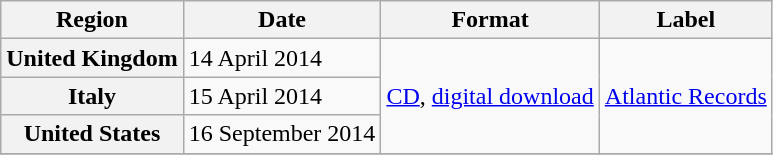<table class="wikitable plainrowheaders">
<tr>
<th>Region</th>
<th>Date</th>
<th>Format</th>
<th>Label</th>
</tr>
<tr>
<th scope="row">United Kingdom</th>
<td>14 April 2014</td>
<td rowspan="3"><a href='#'>CD</a>, <a href='#'>digital download</a></td>
<td rowspan="3"><a href='#'>Atlantic Records</a></td>
</tr>
<tr>
<th scope="row">Italy</th>
<td>15 April 2014</td>
</tr>
<tr>
<th scope="row">United States</th>
<td>16 September 2014</td>
</tr>
<tr>
</tr>
</table>
